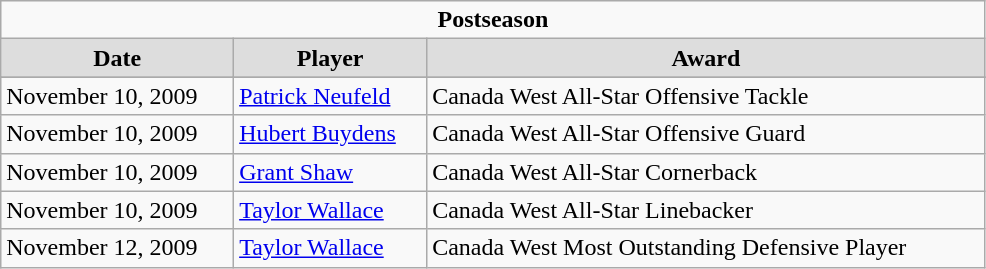<table class="wikitable" width="52%">
<tr>
<td colspan="10" align="center"><strong>Postseason</strong></td>
</tr>
<tr align="center"  bgcolor="#dddddd">
<td><strong>Date</strong></td>
<td><strong>Player</strong></td>
<td><strong>Award</strong></td>
</tr>
<tr>
</tr>
<tr>
<td>November 10, 2009</td>
<td><a href='#'>Patrick Neufeld</a></td>
<td>Canada West All-Star Offensive Tackle</td>
</tr>
<tr>
<td>November 10, 2009</td>
<td><a href='#'>Hubert Buydens</a></td>
<td>Canada West All-Star Offensive Guard</td>
</tr>
<tr>
<td>November 10, 2009</td>
<td><a href='#'>Grant Shaw</a></td>
<td>Canada West All-Star Cornerback</td>
</tr>
<tr>
<td>November 10, 2009</td>
<td><a href='#'>Taylor Wallace</a></td>
<td>Canada West All-Star Linebacker</td>
</tr>
<tr>
<td>November 12, 2009</td>
<td><a href='#'>Taylor Wallace</a></td>
<td>Canada West Most Outstanding Defensive Player</td>
</tr>
</table>
